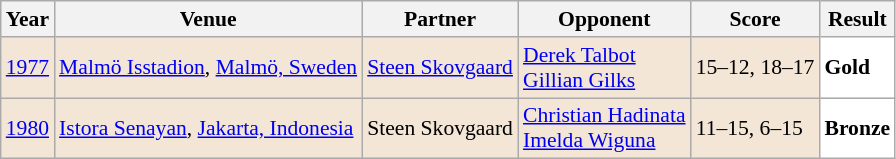<table class="sortable wikitable" style="font-size: 90%;">
<tr>
<th>Year</th>
<th>Venue</th>
<th>Partner</th>
<th>Opponent</th>
<th>Score</th>
<th>Result</th>
</tr>
<tr style="background:#F3E6D7">
<td align="center"><a href='#'>1977</a></td>
<td align="left"><a href='#'>Malmö Isstadion</a>, <a href='#'>Malmö, Sweden</a></td>
<td align="left"> <a href='#'>Steen Skovgaard</a></td>
<td align="left"> <a href='#'>Derek Talbot</a><br> <a href='#'>Gillian Gilks</a></td>
<td align="left">15–12, 18–17</td>
<td style="text-align:left; background:white"> <strong>Gold</strong></td>
</tr>
<tr style="background:#F3E6D7">
<td align="center"><a href='#'>1980</a></td>
<td align="left"><a href='#'>Istora Senayan</a>, <a href='#'>Jakarta, Indonesia</a></td>
<td align="left"> Steen Skovgaard</td>
<td align="left"> <a href='#'>Christian Hadinata</a><br> <a href='#'>Imelda Wiguna</a></td>
<td align="left">11–15, 6–15</td>
<td style="text-align:left; background:white"> <strong>Bronze</strong></td>
</tr>
</table>
